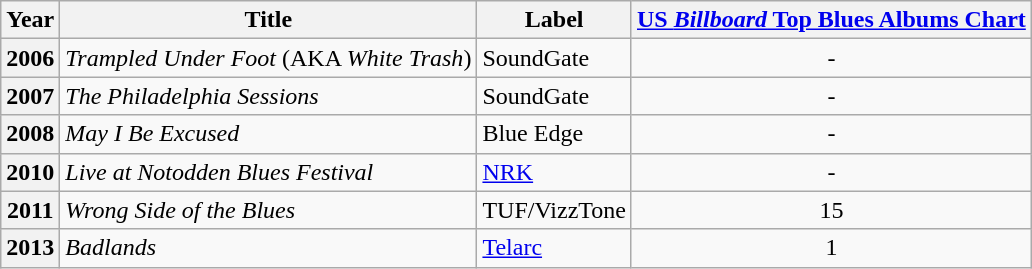<table class="sortable wikitable">
<tr>
<th>Year</th>
<th>Title</th>
<th>Label</th>
<th><a href='#'>US <em>Billboard</em> Top Blues Albums Chart</a></th>
</tr>
<tr>
<th>2006</th>
<td><em>Trampled Under Foot</em> (AKA <em>White Trash</em>)</td>
<td>SoundGate</td>
<td align=center>-</td>
</tr>
<tr>
<th>2007</th>
<td><em>The Philadelphia Sessions</em></td>
<td>SoundGate</td>
<td align=center>-</td>
</tr>
<tr>
<th>2008</th>
<td><em>May I Be Excused</em></td>
<td>Blue Edge</td>
<td align=center>-</td>
</tr>
<tr>
<th>2010</th>
<td><em>Live at Notodden Blues Festival</em></td>
<td><a href='#'>NRK</a></td>
<td align=center>-</td>
</tr>
<tr>
<th>2011</th>
<td><em>Wrong Side of the Blues</em></td>
<td>TUF/VizzTone</td>
<td align=center>15</td>
</tr>
<tr>
<th>2013</th>
<td><em>Badlands</em></td>
<td><a href='#'>Telarc</a></td>
<td align=center>1</td>
</tr>
</table>
